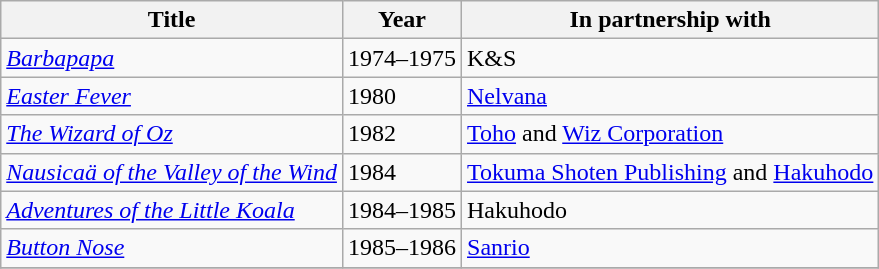<table class="wikitable">
<tr>
<th>Title</th>
<th>Year</th>
<th>In partnership with</th>
</tr>
<tr>
<td><em><a href='#'>Barbapapa</a></em></td>
<td>1974–1975</td>
<td>K&S</td>
</tr>
<tr>
<td><em><a href='#'>Easter Fever</a></em></td>
<td>1980</td>
<td><a href='#'>Nelvana</a></td>
</tr>
<tr>
<td><em><a href='#'>The Wizard of Oz</a></em></td>
<td>1982</td>
<td><a href='#'>Toho</a> and <a href='#'>Wiz Corporation</a></td>
</tr>
<tr>
<td><em><a href='#'>Nausicaä of the Valley of the Wind</a></em></td>
<td>1984</td>
<td><a href='#'>Tokuma Shoten Publishing</a> and <a href='#'>Hakuhodo</a></td>
</tr>
<tr>
<td><em><a href='#'>Adventures of the Little Koala</a></em></td>
<td>1984–1985</td>
<td>Hakuhodo</td>
</tr>
<tr>
<td><em><a href='#'>Button Nose</a></em></td>
<td>1985–1986</td>
<td><a href='#'>Sanrio</a></td>
</tr>
<tr>
</tr>
</table>
